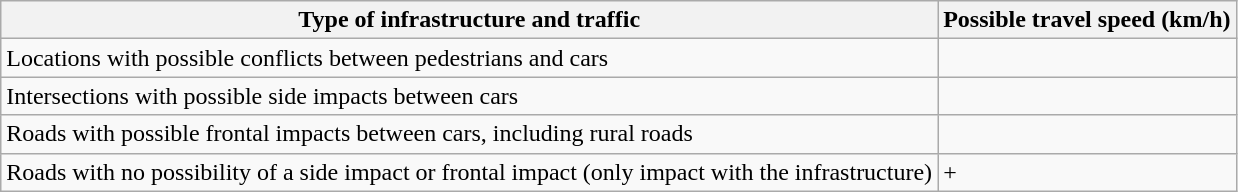<table class="wikitable">
<tr>
<th>Type of infrastructure and traffic</th>
<th>Possible travel speed (km/h)</th>
</tr>
<tr>
<td>Locations with possible conflicts between pedestrians and cars</td>
<td></td>
</tr>
<tr>
<td>Intersections with possible side impacts between cars</td>
<td></td>
</tr>
<tr>
<td>Roads with possible frontal impacts between cars, including rural roads</td>
<td></td>
</tr>
<tr>
<td>Roads with no possibility of a side impact or frontal impact (only impact with the infrastructure)</td>
<td>+</td>
</tr>
</table>
